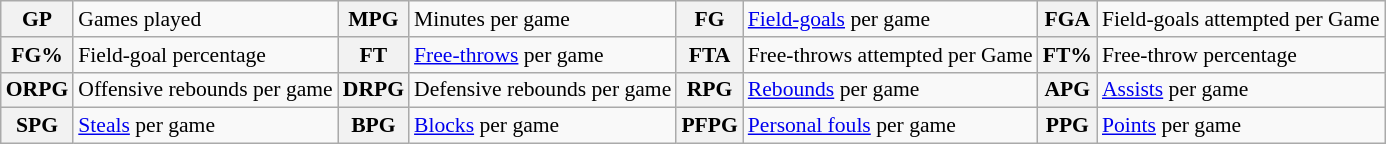<table class="wikitable" style="font-size:90%;">
<tr>
<th>GP</th>
<td>Games played</td>
<th>MPG</th>
<td>Minutes per game</td>
<th>FG</th>
<td><a href='#'>Field-goals</a> per game</td>
<th>FGA</th>
<td>Field-goals attempted per Game</td>
</tr>
<tr>
<th>FG%</th>
<td>Field-goal percentage</td>
<th>FT</th>
<td><a href='#'>Free-throws</a> per game</td>
<th>FTA</th>
<td>Free-throws attempted per Game</td>
<th>FT%</th>
<td>Free-throw percentage</td>
</tr>
<tr>
<th>ORPG</th>
<td>Offensive rebounds per game</td>
<th>DRPG</th>
<td>Defensive rebounds per game</td>
<th>RPG</th>
<td><a href='#'>Rebounds</a> per game</td>
<th>APG</th>
<td><a href='#'>Assists</a> per game</td>
</tr>
<tr>
<th>SPG</th>
<td><a href='#'>Steals</a> per game</td>
<th>BPG</th>
<td><a href='#'>Blocks</a> per game</td>
<th>PFPG</th>
<td><a href='#'>Personal fouls</a> per game</td>
<th>PPG</th>
<td><a href='#'>Points</a> per game</td>
</tr>
</table>
